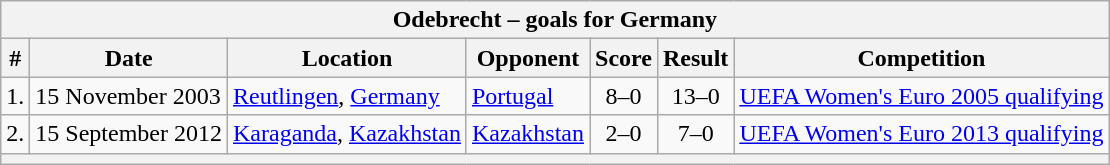<table class="wikitable">
<tr>
<th colspan="7"><strong>Odebrecht – goals for Germany</strong></th>
</tr>
<tr>
<th>#</th>
<th>Date</th>
<th>Location</th>
<th>Opponent</th>
<th>Score</th>
<th>Result</th>
<th>Competition</th>
</tr>
<tr>
<td align=center>1.</td>
<td>15 November 2003</td>
<td><a href='#'>Reutlingen</a>, <a href='#'>Germany</a></td>
<td> <a href='#'>Portugal</a></td>
<td align=center>8–0</td>
<td align=center>13–0</td>
<td><a href='#'>UEFA Women's Euro 2005 qualifying</a></td>
</tr>
<tr>
<td align=center>2.</td>
<td>15 September 2012</td>
<td><a href='#'>Karaganda</a>, <a href='#'>Kazakhstan</a></td>
<td> <a href='#'>Kazakhstan</a></td>
<td align=center>2–0</td>
<td align=center>7–0</td>
<td><a href='#'>UEFA Women's Euro 2013 qualifying</a></td>
</tr>
<tr>
<th colspan="7"></th>
</tr>
</table>
